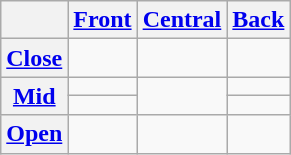<table class="wikitable" style="text-align:center">
<tr>
<th></th>
<th><a href='#'>Front</a></th>
<th><a href='#'>Central</a></th>
<th><a href='#'>Back</a></th>
</tr>
<tr>
<th><a href='#'>Close</a></th>
<td></td>
<td></td>
<td></td>
</tr>
<tr>
<th rowspan="2"><a href='#'>Mid</a></th>
<td></td>
<td rowspan="2"></td>
<td></td>
</tr>
<tr>
<td></td>
<td></td>
</tr>
<tr>
<th><a href='#'>Open</a></th>
<td></td>
<td></td>
<td></td>
</tr>
</table>
